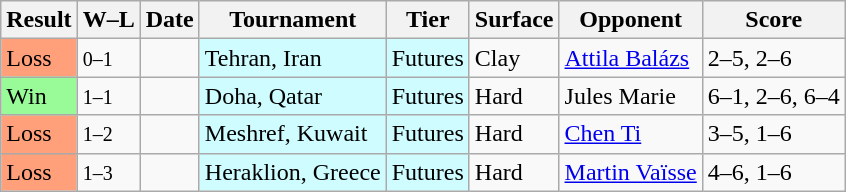<table class="sortable wikitable">
<tr>
<th>Result</th>
<th class="unsortable">W–L</th>
<th>Date</th>
<th>Tournament</th>
<th>Tier</th>
<th>Surface</th>
<th>Opponent</th>
<th class="unsortable">Score</th>
</tr>
<tr>
<td bgcolor=ffa07a>Loss</td>
<td><small>0–1</small></td>
<td></td>
<td bgcolor=cffcff>Tehran, Iran</td>
<td bgcolor=cffcff>Futures</td>
<td>Clay</td>
<td> <a href='#'>Attila Balázs</a></td>
<td>2–5, 2–6</td>
</tr>
<tr>
<td bgcolor=98fb98>Win</td>
<td><small>1–1</small></td>
<td></td>
<td bgcolor=cffcff>Doha, Qatar</td>
<td bgcolor=cffcff>Futures</td>
<td>Hard</td>
<td> Jules Marie</td>
<td>6–1, 2–6, 6–4</td>
</tr>
<tr>
<td bgcolor=ffa07a>Loss</td>
<td><small>1–2</small></td>
<td></td>
<td bgcolor=cffcff>Meshref, Kuwait</td>
<td bgcolor=cffcff>Futures</td>
<td>Hard</td>
<td> <a href='#'>Chen Ti</a></td>
<td>3–5, 1–6</td>
</tr>
<tr>
<td bgcolor=ffa07a>Loss</td>
<td><small>1–3</small></td>
<td></td>
<td bgcolor=cffcff>Heraklion, Greece</td>
<td bgcolor=cffcff>Futures</td>
<td>Hard</td>
<td> <a href='#'>Martin Vaïsse</a></td>
<td>4–6, 1–6</td>
</tr>
</table>
